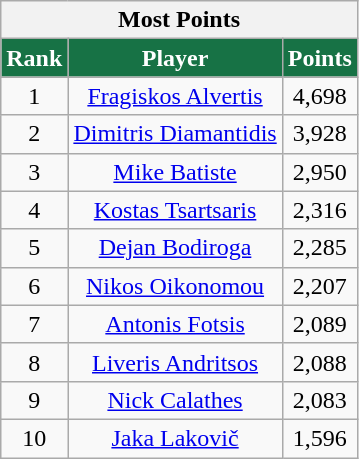<table class="wikitable sortable" style="text-align:center">
<tr>
<th colspan="3" style="text-align:center; style="color:#fff; background:#177245;">Most Points</th>
</tr>
<tr>
<th style="color:#fff; background:#177245;">Rank</th>
<th style="color:#fff; background:#177245;">Player</th>
<th style="color:#fff; background:#177245;">Points</th>
</tr>
<tr>
<td>1</td>
<td> <a href='#'>Fragiskos Alvertis</a></td>
<td>4,698</td>
</tr>
<tr>
<td>2</td>
<td> <a href='#'>Dimitris Diamantidis</a></td>
<td>3,928</td>
</tr>
<tr>
<td>3</td>
<td> <a href='#'>Mike Batiste</a></td>
<td>2,950</td>
</tr>
<tr>
<td>4</td>
<td> <a href='#'>Kostas Tsartsaris</a></td>
<td>2,316</td>
</tr>
<tr>
<td>5</td>
<td> <a href='#'>Dejan Bodiroga</a></td>
<td>2,285</td>
</tr>
<tr>
<td>6</td>
<td> <a href='#'>Nikos Oikonomou</a></td>
<td>2,207</td>
</tr>
<tr>
<td>7</td>
<td> <a href='#'>Antonis Fotsis</a></td>
<td>2,089</td>
</tr>
<tr>
<td>8</td>
<td> <a href='#'>Liveris Andritsos</a></td>
<td>2,088</td>
</tr>
<tr>
<td>9</td>
<td> <a href='#'>Nick Calathes</a></td>
<td>2,083</td>
</tr>
<tr>
<td>10</td>
<td> <a href='#'>Jaka Lakovič</a></td>
<td>1,596</td>
</tr>
</table>
